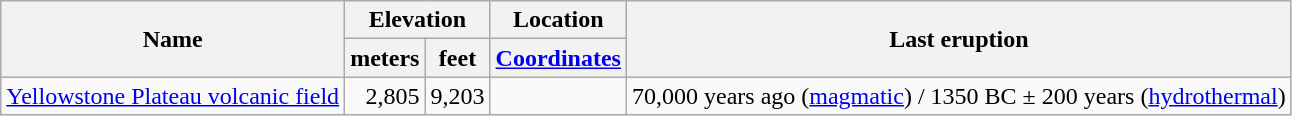<table class="wikitable">
<tr>
<th rowspan="2">Name</th>
<th colspan ="2">Elevation</th>
<th>Location</th>
<th rowspan="2">Last eruption</th>
</tr>
<tr>
<th>meters</th>
<th>feet</th>
<th><a href='#'>Coordinates</a></th>
</tr>
<tr style="text-align:right;">
<td style="text-align:left;"><a href='#'>Yellowstone Plateau volcanic field</a></td>
<td>2,805</td>
<td>9,203</td>
<td></td>
<td>70,000 years ago (<a href='#'>magmatic</a>) / 1350 BC ± 200 years (<a href='#'>hydrothermal</a>)</td>
</tr>
</table>
